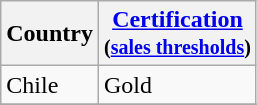<table class="wikitable sortable">
<tr>
<th>Country</th>
<th><a href='#'>Certification</a><br><small>(<a href='#'>sales thresholds</a>)</small></th>
</tr>
<tr>
<td>Chile</td>
<td>Gold</td>
</tr>
<tr>
</tr>
</table>
